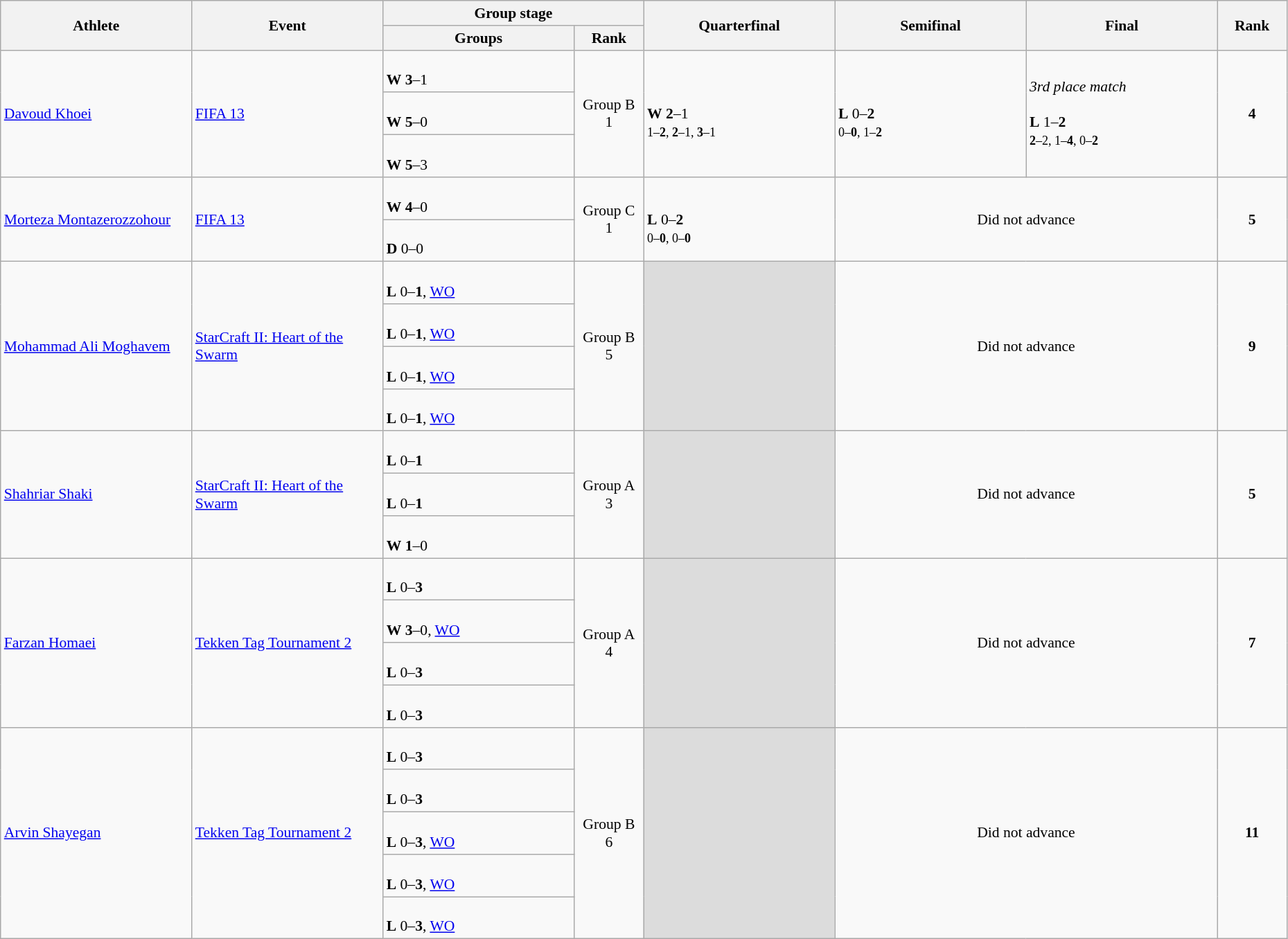<table class="wikitable" width="98%" style="text-align:left; font-size:90%">
<tr>
<th rowspan="2" width="11%">Athlete</th>
<th rowspan="2" width="11%">Event</th>
<th colspan="2" width="15%">Group stage</th>
<th rowspan="2" width="11%">Quarterfinal</th>
<th rowspan="2" width="11%">Semifinal</th>
<th rowspan="2" width="11%">Final</th>
<th rowspan="2" width="4%">Rank</th>
</tr>
<tr>
<th width="11%">Groups</th>
<th>Rank</th>
</tr>
<tr>
<td rowspan="3"><a href='#'>Davoud Khoei</a></td>
<td rowspan="3"><a href='#'>FIFA 13</a></td>
<td><br><strong>W</strong> <strong>3</strong>–1</td>
<td rowspan="3" align=center>Group B<br>1 <strong></strong></td>
<td rowspan="3"><br><strong>W</strong> <strong>2</strong>–1<br><small>1–<strong>2</strong>, <strong>2</strong>–1, <strong>3</strong>–1</small></td>
<td rowspan="3"><br><strong>L</strong> 0–<strong>2</strong><br><small>0–<strong>0</strong>, 1–<strong>2</strong></small></td>
<td rowspan="3"><em>3rd place match</em><br><br><strong>L</strong> 1–<strong>2</strong><br><small><strong>2</strong>–2, 1–<strong>4</strong>, 0–<strong>2</strong></small></td>
<td rowspan="3" align=center><strong>4</strong></td>
</tr>
<tr>
<td><br><strong>W</strong> <strong>5</strong>–0</td>
</tr>
<tr>
<td><br><strong>W</strong> <strong>5</strong>–3</td>
</tr>
<tr>
<td rowspan="2"><a href='#'>Morteza Montazerozzohour</a></td>
<td rowspan="2"><a href='#'>FIFA 13</a></td>
<td><br><strong>W</strong> <strong>4</strong>–0</td>
<td rowspan="2" align=center>Group C<br>1 <strong></strong></td>
<td rowspan="2"><br><strong>L</strong> 0–<strong>2</strong><br><small>0–<strong>0</strong>, 0–<strong>0</strong></small></td>
<td rowspan="2" colspan=2 align=center>Did not advance</td>
<td rowspan="2" align=center><strong>5</strong></td>
</tr>
<tr>
<td><br><strong>D</strong> 0–0</td>
</tr>
<tr>
<td rowspan="4"><a href='#'>Mohammad Ali Moghavem</a></td>
<td rowspan="4"><a href='#'>StarCraft II: Heart of the Swarm</a></td>
<td><br><strong>L</strong> 0–<strong>1</strong>, <a href='#'>WO</a></td>
<td rowspan="4" align=center>Group B<br>5</td>
<td rowspan="4" bgcolor=#DCDCDC></td>
<td rowspan="4" colspan=2 align=center>Did not advance</td>
<td rowspan="4" align=center><strong>9</strong></td>
</tr>
<tr>
<td><br><strong>L</strong> 0–<strong>1</strong>, <a href='#'>WO</a></td>
</tr>
<tr>
<td><br><strong>L</strong> 0–<strong>1</strong>, <a href='#'>WO</a></td>
</tr>
<tr>
<td><br><strong>L</strong> 0–<strong>1</strong>, <a href='#'>WO</a></td>
</tr>
<tr>
<td rowspan="3"><a href='#'>Shahriar Shaki</a></td>
<td rowspan="3"><a href='#'>StarCraft II: Heart of the Swarm</a></td>
<td><br><strong>L</strong> 0–<strong>1</strong></td>
<td rowspan="3" align=center>Group A<br>3</td>
<td rowspan="3" bgcolor=#DCDCDC></td>
<td rowspan="3" colspan=2 align=center>Did not advance</td>
<td rowspan="3" align=center><strong>5</strong></td>
</tr>
<tr>
<td><br><strong>L</strong> 0–<strong>1</strong></td>
</tr>
<tr>
<td><br><strong>W</strong> <strong>1</strong>–0</td>
</tr>
<tr>
<td rowspan="4"><a href='#'>Farzan Homaei</a></td>
<td rowspan="4"><a href='#'>Tekken Tag Tournament 2</a></td>
<td><br><strong>L</strong> 0–<strong>3</strong></td>
<td rowspan="4" align=center>Group A<br>4</td>
<td rowspan="4" bgcolor=#DCDCDC></td>
<td rowspan="4" colspan=2 align=center>Did not advance</td>
<td rowspan="4" align=center><strong>7</strong></td>
</tr>
<tr>
<td><br><strong>W</strong> <strong>3</strong>–0, <a href='#'>WO</a></td>
</tr>
<tr>
<td><br><strong>L</strong> 0–<strong>3</strong></td>
</tr>
<tr>
<td><br><strong>L</strong> 0–<strong>3</strong></td>
</tr>
<tr>
<td rowspan="5"><a href='#'>Arvin Shayegan</a></td>
<td rowspan="5"><a href='#'>Tekken Tag Tournament 2</a></td>
<td><br><strong>L</strong> 0–<strong>3</strong></td>
<td rowspan="5" align=center>Group B<br>6</td>
<td rowspan="5" bgcolor=#DCDCDC></td>
<td rowspan="5" colspan=2 align=center>Did not advance</td>
<td rowspan="5" align=center><strong>11</strong></td>
</tr>
<tr>
<td><br><strong>L</strong> 0–<strong>3</strong></td>
</tr>
<tr>
<td><br><strong>L</strong> 0–<strong>3</strong>, <a href='#'>WO</a></td>
</tr>
<tr>
<td><br><strong>L</strong> 0–<strong>3</strong>, <a href='#'>WO</a></td>
</tr>
<tr>
<td><br><strong>L</strong> 0–<strong>3</strong>, <a href='#'>WO</a></td>
</tr>
</table>
